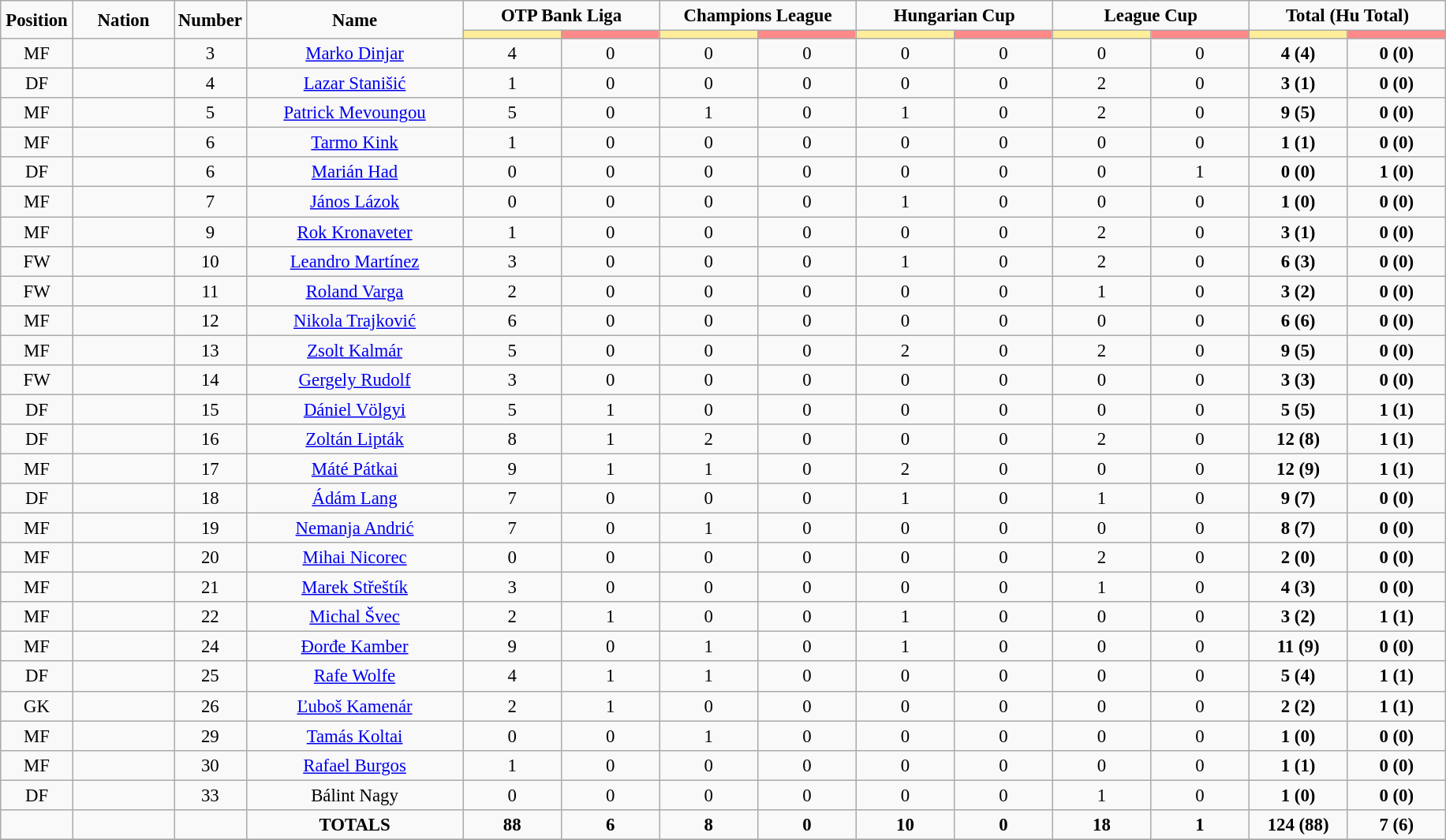<table class="wikitable" style="font-size: 95%; text-align: center;">
<tr>
<td rowspan="2" width="5%" align="center"><strong>Position</strong></td>
<td rowspan="2" width="7%" align="center"><strong>Nation</strong></td>
<td rowspan="2" width="5%" align="center"><strong>Number</strong></td>
<td rowspan="2" width="15%" align="center"><strong>Name</strong></td>
<td colspan="2" align="center"><strong>OTP Bank Liga</strong></td>
<td colspan="2" align="center"><strong>Champions League</strong></td>
<td colspan="2" align="center"><strong>Hungarian Cup</strong></td>
<td colspan="2" align="center"><strong>League Cup</strong></td>
<td colspan="2" align="center"><strong>Total (Hu Total)</strong></td>
</tr>
<tr>
<th width=60 style="background: #FFEE99"></th>
<th width=60 style="background: #FF8888"></th>
<th width=60 style="background: #FFEE99"></th>
<th width=60 style="background: #FF8888"></th>
<th width=60 style="background: #FFEE99"></th>
<th width=60 style="background: #FF8888"></th>
<th width=60 style="background: #FFEE99"></th>
<th width=60 style="background: #FF8888"></th>
<th width=60 style="background: #FFEE99"></th>
<th width=60 style="background: #FF8888"></th>
</tr>
<tr>
<td>MF</td>
<td></td>
<td>3</td>
<td><a href='#'>Marko Dinjar</a></td>
<td>4</td>
<td>0</td>
<td>0</td>
<td>0</td>
<td>0</td>
<td>0</td>
<td>0</td>
<td>0</td>
<td><strong>4 (4)</strong></td>
<td><strong>0 (0)</strong></td>
</tr>
<tr>
<td>DF</td>
<td></td>
<td>4</td>
<td><a href='#'>Lazar Stanišić</a></td>
<td>1</td>
<td>0</td>
<td>0</td>
<td>0</td>
<td>0</td>
<td>0</td>
<td>2</td>
<td>0</td>
<td><strong>3 (1)</strong></td>
<td><strong>0 (0)</strong></td>
</tr>
<tr>
<td>MF</td>
<td></td>
<td>5</td>
<td><a href='#'>Patrick Mevoungou</a></td>
<td>5</td>
<td>0</td>
<td>1</td>
<td>0</td>
<td>1</td>
<td>0</td>
<td>2</td>
<td>0</td>
<td><strong>9 (5)</strong></td>
<td><strong>0 (0)</strong></td>
</tr>
<tr>
<td>MF</td>
<td></td>
<td>6</td>
<td><a href='#'>Tarmo Kink</a></td>
<td>1</td>
<td>0</td>
<td>0</td>
<td>0</td>
<td>0</td>
<td>0</td>
<td>0</td>
<td>0</td>
<td><strong>1 (1)</strong></td>
<td><strong>0 (0)</strong></td>
</tr>
<tr>
<td>DF</td>
<td></td>
<td>6</td>
<td><a href='#'>Marián Had</a></td>
<td>0</td>
<td>0</td>
<td>0</td>
<td>0</td>
<td>0</td>
<td>0</td>
<td>0</td>
<td>1</td>
<td><strong>0 (0)</strong></td>
<td><strong>1 (0)</strong></td>
</tr>
<tr>
<td>MF</td>
<td></td>
<td>7</td>
<td><a href='#'>János Lázok</a></td>
<td>0</td>
<td>0</td>
<td>0</td>
<td>0</td>
<td>1</td>
<td>0</td>
<td>0</td>
<td>0</td>
<td><strong>1 (0)</strong></td>
<td><strong>0 (0)</strong></td>
</tr>
<tr>
<td>MF</td>
<td></td>
<td>9</td>
<td><a href='#'>Rok Kronaveter</a></td>
<td>1</td>
<td>0</td>
<td>0</td>
<td>0</td>
<td>0</td>
<td>0</td>
<td>2</td>
<td>0</td>
<td><strong>3 (1)</strong></td>
<td><strong>0 (0)</strong></td>
</tr>
<tr>
<td>FW</td>
<td></td>
<td>10</td>
<td><a href='#'>Leandro Martínez</a></td>
<td>3</td>
<td>0</td>
<td>0</td>
<td>0</td>
<td>1</td>
<td>0</td>
<td>2</td>
<td>0</td>
<td><strong>6 (3)</strong></td>
<td><strong>0 (0)</strong></td>
</tr>
<tr>
<td>FW</td>
<td></td>
<td>11</td>
<td><a href='#'>Roland Varga</a></td>
<td>2</td>
<td>0</td>
<td>0</td>
<td>0</td>
<td>0</td>
<td>0</td>
<td>1</td>
<td>0</td>
<td><strong>3 (2)</strong></td>
<td><strong>0 (0)</strong></td>
</tr>
<tr>
<td>MF</td>
<td></td>
<td>12</td>
<td><a href='#'>Nikola Trajković</a></td>
<td>6</td>
<td>0</td>
<td>0</td>
<td>0</td>
<td>0</td>
<td>0</td>
<td>0</td>
<td>0</td>
<td><strong>6 (6)</strong></td>
<td><strong>0 (0)</strong></td>
</tr>
<tr>
<td>MF</td>
<td></td>
<td>13</td>
<td><a href='#'>Zsolt Kalmár</a></td>
<td>5</td>
<td>0</td>
<td>0</td>
<td>0</td>
<td>2</td>
<td>0</td>
<td>2</td>
<td>0</td>
<td><strong>9 (5)</strong></td>
<td><strong>0 (0)</strong></td>
</tr>
<tr>
<td>FW</td>
<td></td>
<td>14</td>
<td><a href='#'>Gergely Rudolf</a></td>
<td>3</td>
<td>0</td>
<td>0</td>
<td>0</td>
<td>0</td>
<td>0</td>
<td>0</td>
<td>0</td>
<td><strong>3 (3)</strong></td>
<td><strong>0 (0)</strong></td>
</tr>
<tr>
<td>DF</td>
<td></td>
<td>15</td>
<td><a href='#'>Dániel Völgyi</a></td>
<td>5</td>
<td>1</td>
<td>0</td>
<td>0</td>
<td>0</td>
<td>0</td>
<td>0</td>
<td>0</td>
<td><strong>5 (5)</strong></td>
<td><strong>1 (1)</strong></td>
</tr>
<tr>
<td>DF</td>
<td></td>
<td>16</td>
<td><a href='#'>Zoltán Lipták</a></td>
<td>8</td>
<td>1</td>
<td>2</td>
<td>0</td>
<td>0</td>
<td>0</td>
<td>2</td>
<td>0</td>
<td><strong>12 (8)</strong></td>
<td><strong>1 (1)</strong></td>
</tr>
<tr>
<td>MF</td>
<td></td>
<td>17</td>
<td><a href='#'>Máté Pátkai</a></td>
<td>9</td>
<td>1</td>
<td>1</td>
<td>0</td>
<td>2</td>
<td>0</td>
<td>0</td>
<td>0</td>
<td><strong>12 (9)</strong></td>
<td><strong>1 (1)</strong></td>
</tr>
<tr>
<td>DF</td>
<td></td>
<td>18</td>
<td><a href='#'>Ádám Lang</a></td>
<td>7</td>
<td>0</td>
<td>0</td>
<td>0</td>
<td>1</td>
<td>0</td>
<td>1</td>
<td>0</td>
<td><strong>9 (7)</strong></td>
<td><strong>0 (0)</strong></td>
</tr>
<tr>
<td>MF</td>
<td></td>
<td>19</td>
<td><a href='#'>Nemanja Andrić</a></td>
<td>7</td>
<td>0</td>
<td>1</td>
<td>0</td>
<td>0</td>
<td>0</td>
<td>0</td>
<td>0</td>
<td><strong>8 (7)</strong></td>
<td><strong>0 (0)</strong></td>
</tr>
<tr>
<td>MF</td>
<td></td>
<td>20</td>
<td><a href='#'>Mihai Nicorec</a></td>
<td>0</td>
<td>0</td>
<td>0</td>
<td>0</td>
<td>0</td>
<td>0</td>
<td>2</td>
<td>0</td>
<td><strong>2 (0)</strong></td>
<td><strong>0 (0)</strong></td>
</tr>
<tr>
<td>MF</td>
<td></td>
<td>21</td>
<td><a href='#'>Marek Střeštík</a></td>
<td>3</td>
<td>0</td>
<td>0</td>
<td>0</td>
<td>0</td>
<td>0</td>
<td>1</td>
<td>0</td>
<td><strong>4 (3)</strong></td>
<td><strong>0 (0)</strong></td>
</tr>
<tr>
<td>MF</td>
<td></td>
<td>22</td>
<td><a href='#'>Michal Švec</a></td>
<td>2</td>
<td>1</td>
<td>0</td>
<td>0</td>
<td>1</td>
<td>0</td>
<td>0</td>
<td>0</td>
<td><strong>3 (2)</strong></td>
<td><strong>1 (1)</strong></td>
</tr>
<tr>
<td>MF</td>
<td></td>
<td>24</td>
<td><a href='#'>Đorđe Kamber</a></td>
<td>9</td>
<td>0</td>
<td>1</td>
<td>0</td>
<td>1</td>
<td>0</td>
<td>0</td>
<td>0</td>
<td><strong>11 (9)</strong></td>
<td><strong>0 (0)</strong></td>
</tr>
<tr>
<td>DF</td>
<td></td>
<td>25</td>
<td><a href='#'>Rafe Wolfe</a></td>
<td>4</td>
<td>1</td>
<td>1</td>
<td>0</td>
<td>0</td>
<td>0</td>
<td>0</td>
<td>0</td>
<td><strong>5 (4)</strong></td>
<td><strong>1 (1)</strong></td>
</tr>
<tr>
<td>GK</td>
<td></td>
<td>26</td>
<td><a href='#'>Ľuboš Kamenár</a></td>
<td>2</td>
<td>1</td>
<td>0</td>
<td>0</td>
<td>0</td>
<td>0</td>
<td>0</td>
<td>0</td>
<td><strong>2 (2)</strong></td>
<td><strong>1 (1)</strong></td>
</tr>
<tr>
<td>MF</td>
<td></td>
<td>29</td>
<td><a href='#'>Tamás Koltai</a></td>
<td>0</td>
<td>0</td>
<td>1</td>
<td>0</td>
<td>0</td>
<td>0</td>
<td>0</td>
<td>0</td>
<td><strong>1 (0)</strong></td>
<td><strong>0 (0)</strong></td>
</tr>
<tr>
<td>MF</td>
<td></td>
<td>30</td>
<td><a href='#'>Rafael Burgos</a></td>
<td>1</td>
<td>0</td>
<td>0</td>
<td>0</td>
<td>0</td>
<td>0</td>
<td>0</td>
<td>0</td>
<td><strong>1 (1)</strong></td>
<td><strong>0 (0)</strong></td>
</tr>
<tr>
<td>DF</td>
<td></td>
<td>33</td>
<td>Bálint Nagy</td>
<td>0</td>
<td>0</td>
<td>0</td>
<td>0</td>
<td>0</td>
<td>0</td>
<td>1</td>
<td>0</td>
<td><strong>1 (0)</strong></td>
<td><strong>0 (0)</strong></td>
</tr>
<tr>
<td></td>
<td></td>
<td></td>
<td><strong>TOTALS</strong></td>
<td><strong>88</strong></td>
<td><strong>6</strong></td>
<td><strong>8</strong></td>
<td><strong>0</strong></td>
<td><strong>10</strong></td>
<td><strong>0</strong></td>
<td><strong>18</strong></td>
<td><strong>1</strong></td>
<td><strong>124 (88)</strong></td>
<td><strong>7 (6)</strong></td>
</tr>
<tr>
</tr>
</table>
